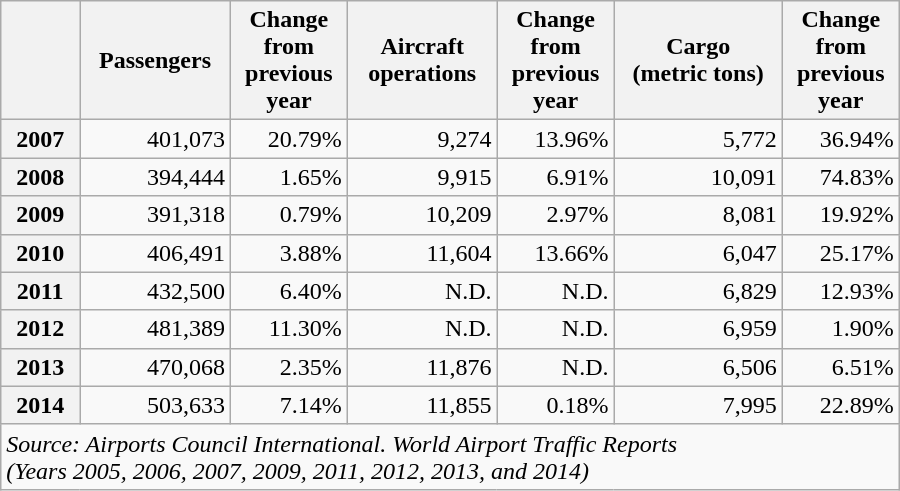<table class="wikitable" style="text-align:right; width:600px">
<tr>
<th style="width:50px"></th>
<th style="width:100px">Passengers</th>
<th style="width:75px">Change from previous year</th>
<th style="width:100px">Aircraft operations</th>
<th style="width:75px">Change from previous year</th>
<th style="width:125px">Cargo<br>(metric tons)</th>
<th style="width:75px">Change from previous year</th>
</tr>
<tr>
<th>2007</th>
<td>401,073</td>
<td>20.79%</td>
<td>9,274</td>
<td>13.96%</td>
<td>5,772</td>
<td>36.94%</td>
</tr>
<tr>
<th>2008</th>
<td>394,444</td>
<td> 1.65%</td>
<td>9,915</td>
<td> 6.91%</td>
<td>10,091</td>
<td>74.83%</td>
</tr>
<tr>
<th>2009</th>
<td>391,318</td>
<td> 0.79%</td>
<td>10,209</td>
<td> 2.97%</td>
<td>8,081</td>
<td>19.92%</td>
</tr>
<tr>
<th>2010</th>
<td>406,491</td>
<td> 3.88%</td>
<td>11,604</td>
<td>13.66%</td>
<td>6,047</td>
<td>25.17%</td>
</tr>
<tr>
<th>2011</th>
<td>432,500</td>
<td> 6.40%</td>
<td>N.D.</td>
<td>N.D.</td>
<td>6,829</td>
<td>12.93%</td>
</tr>
<tr>
<th>2012</th>
<td>481,389</td>
<td>11.30%</td>
<td>N.D.</td>
<td>N.D.</td>
<td>6,959</td>
<td> 1.90%</td>
</tr>
<tr>
<th>2013</th>
<td>470,068</td>
<td> 2.35%</td>
<td>11,876</td>
<td>N.D.</td>
<td>6,506</td>
<td> 6.51%</td>
</tr>
<tr>
<th>2014</th>
<td>503,633</td>
<td>7.14%</td>
<td>11,855</td>
<td> 0.18%</td>
<td>7,995</td>
<td>22.89%</td>
</tr>
<tr>
<td colspan="7" style="text-align:left;"><em>Source: Airports Council International. World Airport Traffic Reports<br>(Years 2005, 2006, 2007, 2009, 2011, 2012, 2013, and 2014)</em></td>
</tr>
</table>
